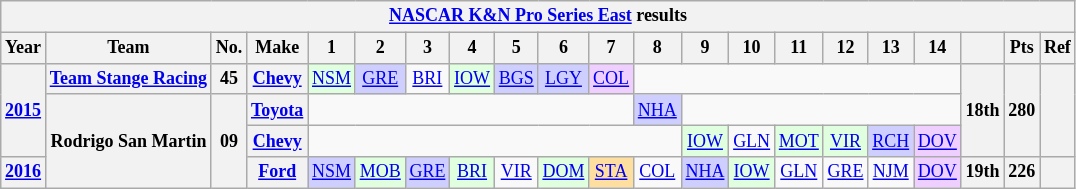<table class="wikitable" style="text-align:center; font-size:75%">
<tr>
<th colspan=23><a href='#'>NASCAR K&N Pro Series East</a> results</th>
</tr>
<tr>
<th>Year</th>
<th>Team</th>
<th>No.</th>
<th>Make</th>
<th>1</th>
<th>2</th>
<th>3</th>
<th>4</th>
<th>5</th>
<th>6</th>
<th>7</th>
<th>8</th>
<th>9</th>
<th>10</th>
<th>11</th>
<th>12</th>
<th>13</th>
<th>14</th>
<th></th>
<th>Pts</th>
<th>Ref</th>
</tr>
<tr>
<th rowspan=3><a href='#'>2015</a></th>
<th><a href='#'>Team Stange Racing</a></th>
<th>45</th>
<th><a href='#'>Chevy</a></th>
<td style="background:#DFFFDF;"><a href='#'>NSM</a><br></td>
<td style="background:#CFCFFF;"><a href='#'>GRE</a><br></td>
<td><a href='#'>BRI</a></td>
<td style="background:#DFFFDF;"><a href='#'>IOW</a><br></td>
<td style="background:#CFCFFF;"><a href='#'>BGS</a><br></td>
<td style="background:#CFCFFF;"><a href='#'>LGY</a><br></td>
<td style="background:#EFCFFF;"><a href='#'>COL</a><br></td>
<td colspan=7></td>
<th rowspan=3>18th</th>
<th rowspan=3>280</th>
<th rowspan=3></th>
</tr>
<tr>
<th rowspan=3>Rodrigo San Martin</th>
<th rowspan=3>09</th>
<th><a href='#'>Toyota</a></th>
<td colspan=7></td>
<td style="background:#CFCFFF;"><a href='#'>NHA</a><br></td>
<td colspan=6></td>
</tr>
<tr>
<th><a href='#'>Chevy</a></th>
<td colspan=8></td>
<td style="background:#DFFFDF;"><a href='#'>IOW</a><br></td>
<td><a href='#'>GLN</a></td>
<td style="background:#DFFFDF;"><a href='#'>MOT</a><br></td>
<td style="background:#DFFFDF;"><a href='#'>VIR</a><br></td>
<td style="background:#CFCFFF;"><a href='#'>RCH</a><br></td>
<td style="background:#EFCFFF;"><a href='#'>DOV</a><br></td>
</tr>
<tr>
<th><a href='#'>2016</a></th>
<th><a href='#'>Ford</a></th>
<td style="background:#CFCFFF;"><a href='#'>NSM</a><br></td>
<td style="background:#DFFFDF;"><a href='#'>MOB</a><br></td>
<td style="background:#CFCFFF;"><a href='#'>GRE</a><br></td>
<td style="background:#DFFFDF;"><a href='#'>BRI</a><br></td>
<td><a href='#'>VIR</a></td>
<td style="background:#DFFFDF;"><a href='#'>DOM</a><br></td>
<td style="background:#FFDF9F;"><a href='#'>STA</a><br></td>
<td><a href='#'>COL</a></td>
<td style="background:#CFCFFF;"><a href='#'>NHA</a><br></td>
<td style="background:#DFFFDF;"><a href='#'>IOW</a><br></td>
<td><a href='#'>GLN</a></td>
<td><a href='#'>GRE</a></td>
<td><a href='#'>NJM</a></td>
<td style="background:#EFCFFF;"><a href='#'>DOV</a><br></td>
<th>19th</th>
<th>226</th>
<th></th>
</tr>
</table>
